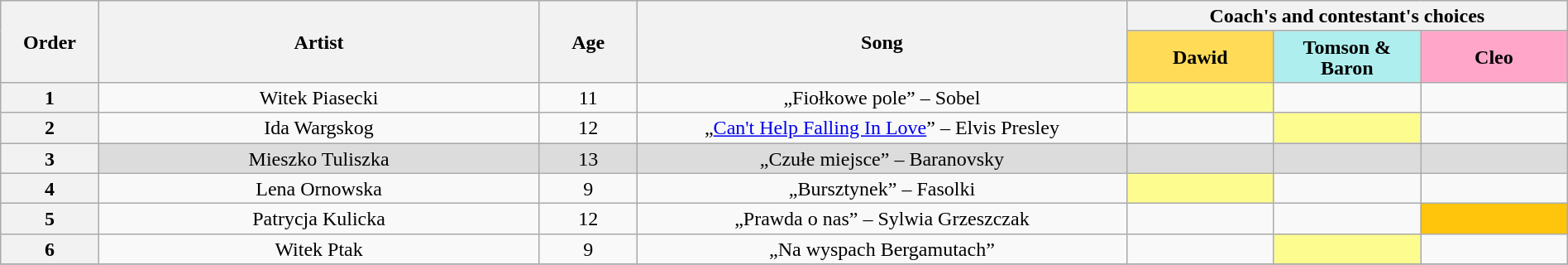<table class="wikitable" style="text-align:center; line-height:17px; width:100%;">
<tr>
<th rowspan="2" scope="col" style="width:04%;">Order</th>
<th rowspan="2" scope="col" style="width:18%;">Artist</th>
<th rowspan="2" scope="col" style="width:04%;">Age</th>
<th rowspan="2" scope="col" style="width:20%;">Song</th>
<th colspan="3">Coach's and contestant's choices</th>
</tr>
<tr>
<th style="width:06%; background:#ffdb58;">Dawid</th>
<th style="width:06%; background:#afeeee;">Tomson & Baron</th>
<th style="width:06%; background:#FFA6C9;">Cleo</th>
</tr>
<tr>
<th>1</th>
<td>Witek Piasecki</td>
<td>11</td>
<td>„Fiołkowe pole” – Sobel</td>
<td style="background:#fdfc8f;"></td>
<td></td>
<td></td>
</tr>
<tr>
<th>2</th>
<td>Ida Wargskog</td>
<td>12</td>
<td>„<a href='#'>Can't Help Falling In Love</a>” – Elvis Presley</td>
<td></td>
<td style="background:#fdfc8f;"></td>
<td></td>
</tr>
<tr style="background:#DCDCDC;">
<th>3</th>
<td>Mieszko Tuliszka</td>
<td>13</td>
<td>„Czułe miejsce” – Baranovsky</td>
<td></td>
<td></td>
<td></td>
</tr>
<tr>
<th>4</th>
<td>Lena Ornowska</td>
<td>9</td>
<td>„Bursztynek” – Fasolki</td>
<td style="background:#fdfc8f;"></td>
<td></td>
<td></td>
</tr>
<tr>
<th>5</th>
<td>Patrycja Kulicka</td>
<td>12</td>
<td>„Prawda o nas” – Sylwia Grzeszczak</td>
<td></td>
<td></td>
<td style="background:#FFC40C;"></td>
</tr>
<tr>
<th>6</th>
<td>Witek Ptak</td>
<td>9</td>
<td>„Na wyspach Bergamutach”</td>
<td></td>
<td style="background:#fdfc8f;"></td>
<td></td>
</tr>
<tr>
</tr>
</table>
